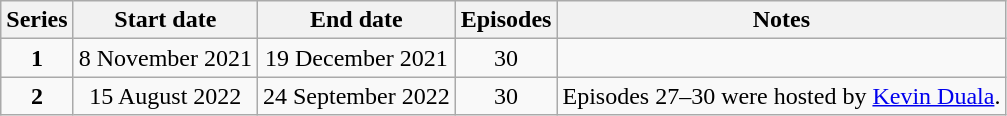<table class="wikitable" style="text-align:center;">
<tr>
<th>Series</th>
<th>Start date</th>
<th>End date</th>
<th>Episodes</th>
<th>Notes</th>
</tr>
<tr>
<td><strong>1</strong></td>
<td>8 November 2021</td>
<td>19 December 2021</td>
<td>30</td>
<td></td>
</tr>
<tr>
<td><strong>2</strong></td>
<td>15 August 2022</td>
<td>24 September 2022</td>
<td>30</td>
<td>Episodes 27–30 were hosted by <a href='#'>Kevin Duala</a>.</td>
</tr>
</table>
